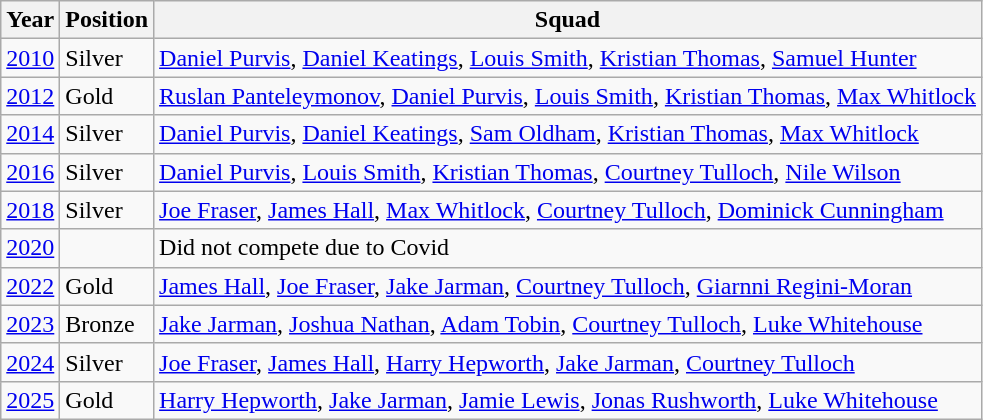<table class="wikitable mw-collapsible">
<tr>
<th>Year</th>
<th>Position</th>
<th>Squad</th>
</tr>
<tr>
<td><a href='#'>2010</a></td>
<td> Silver</td>
<td><a href='#'>Daniel Purvis</a>, <a href='#'>Daniel Keatings</a>, <a href='#'>Louis Smith</a>, <a href='#'>Kristian Thomas</a>, <a href='#'>Samuel Hunter</a></td>
</tr>
<tr>
<td><a href='#'>2012</a></td>
<td> Gold</td>
<td><a href='#'>Ruslan Panteleymonov</a>, <a href='#'>Daniel Purvis</a>, <a href='#'>Louis Smith</a>, <a href='#'>Kristian Thomas</a>, <a href='#'>Max Whitlock</a></td>
</tr>
<tr>
<td><a href='#'>2014</a></td>
<td> Silver</td>
<td><a href='#'>Daniel Purvis</a>, <a href='#'>Daniel Keatings</a>, <a href='#'>Sam Oldham</a>, <a href='#'>Kristian Thomas</a>, <a href='#'>Max Whitlock</a></td>
</tr>
<tr>
<td><a href='#'>2016</a></td>
<td> Silver</td>
<td><a href='#'>Daniel Purvis</a>, <a href='#'>Louis Smith</a>, <a href='#'>Kristian Thomas</a>, <a href='#'>Courtney Tulloch</a>, <a href='#'>Nile Wilson</a></td>
</tr>
<tr>
<td><a href='#'>2018</a></td>
<td> Silver</td>
<td><a href='#'>Joe Fraser</a>, <a href='#'>James Hall</a>, <a href='#'>Max Whitlock</a>, <a href='#'>Courtney Tulloch</a>, <a href='#'>Dominick Cunningham</a></td>
</tr>
<tr>
<td><a href='#'>2020</a></td>
<td></td>
<td>Did not compete due to Covid</td>
</tr>
<tr>
<td><a href='#'>2022</a></td>
<td> Gold</td>
<td><a href='#'>James Hall</a>, <a href='#'>Joe Fraser</a>, <a href='#'>Jake Jarman</a>, <a href='#'>Courtney Tulloch</a>, <a href='#'>Giarnni Regini-Moran</a></td>
</tr>
<tr>
<td><a href='#'>2023</a></td>
<td>Bronze</td>
<td><a href='#'>Jake Jarman</a>, <a href='#'>Joshua Nathan</a>, <a href='#'>Adam Tobin</a>, <a href='#'>Courtney Tulloch</a>, <a href='#'>Luke Whitehouse</a></td>
</tr>
<tr>
<td><a href='#'>2024</a></td>
<td> Silver</td>
<td><a href='#'>Joe Fraser</a>, <a href='#'>James Hall</a>, <a href='#'>Harry Hepworth</a>, <a href='#'>Jake Jarman</a>, <a href='#'>Courtney Tulloch</a></td>
</tr>
<tr>
<td><a href='#'>2025</a></td>
<td> Gold</td>
<td><a href='#'>Harry Hepworth</a>, <a href='#'>Jake Jarman</a>, <a href='#'>Jamie Lewis</a>, <a href='#'>Jonas Rushworth</a>, <a href='#'>Luke Whitehouse</a></td>
</tr>
</table>
